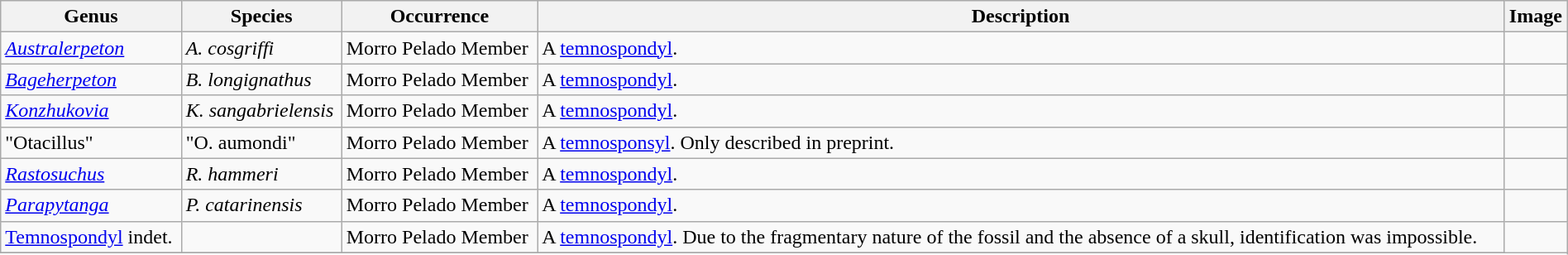<table class="wikitable" align="center" width="100%">
<tr>
<th>Genus</th>
<th>Species</th>
<th>Occurrence</th>
<th>Description</th>
<th>Image</th>
</tr>
<tr>
<td><em><a href='#'>Australerpeton</a></em></td>
<td><em>A. cosgriffi</em></td>
<td>Morro Pelado Member</td>
<td>A <a href='#'>temnospondyl</a>.</td>
<td></td>
</tr>
<tr>
<td><em><a href='#'>Bageherpeton</a></em></td>
<td><em>B. longignathus</em></td>
<td>Morro Pelado Member</td>
<td>A <a href='#'>temnospondyl</a>.</td>
<td></td>
</tr>
<tr>
<td><em><a href='#'>Konzhukovia</a></em></td>
<td><em>K. sangabrielensis</em></td>
<td>Morro Pelado Member</td>
<td>A <a href='#'>temnospondyl</a>.</td>
<td></td>
</tr>
<tr>
<td>"Otacillus"</td>
<td>"O. aumondi"</td>
<td>Morro Pelado Member</td>
<td>A <a href='#'>temnosponsyl</a>. Only described in preprint.</td>
<td></td>
</tr>
<tr>
<td><em><a href='#'>Rastosuchus</a></em></td>
<td><em>R. hammeri</em></td>
<td>Morro Pelado Member</td>
<td>A <a href='#'>temnospondyl</a>.</td>
<td></td>
</tr>
<tr>
<td><em><a href='#'>Parapytanga</a></em></td>
<td><em>P. catarinensis</em></td>
<td>Morro Pelado Member</td>
<td>A <a href='#'>temnospondyl</a>.</td>
<td></td>
</tr>
<tr>
<td><a href='#'>Temnospondyl</a> indet.</td>
<td></td>
<td>Morro Pelado Member</td>
<td>A <a href='#'>temnospondyl</a>. Due to the fragmentary nature of the fossil and the absence of a skull, identification was impossible.</td>
</tr>
<tr>
</tr>
</table>
